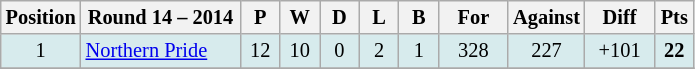<table class="wikitable" style="text-align:center; font-size:85%;">
<tr>
<th width=40 abbr="Position">Position</th>
<th width=100>Round 14 – 2014</th>
<th width=20 abbr="Played">P</th>
<th width=20 abbr="Won">W</th>
<th width=20 abbr="Drawn">D</th>
<th width=20 abbr="Lost">L</th>
<th width=20 abbr="Bye">B</th>
<th width=40 abbr="Points for">For</th>
<th width=40 abbr="Points against">Against</th>
<th width=40 abbr="Points difference">Diff</th>
<th width=20 abbr="Points">Pts</th>
</tr>
<tr style="background: #d7ebed;">
<td>1</td>
<td style="text-align:left;"> <a href='#'>Northern Pride</a></td>
<td>12</td>
<td>10</td>
<td>0</td>
<td>2</td>
<td>1</td>
<td>328</td>
<td>227</td>
<td>+101</td>
<td><strong>22</strong></td>
</tr>
<tr>
</tr>
</table>
